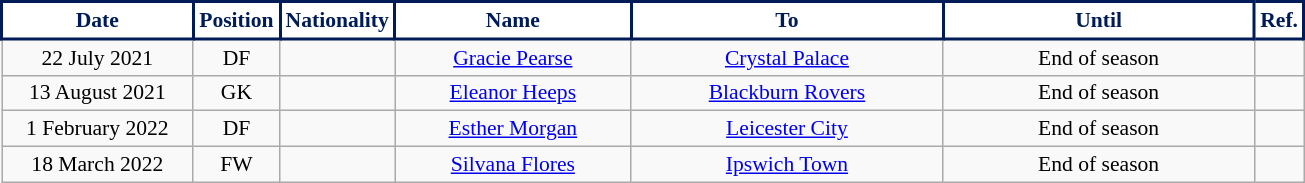<table class="wikitable" style="text-align:center; font-size:90%; ">
<tr>
<th style="background:#fff;color:#001C58;border:2px solid #001C58; width:120px;">Date</th>
<th style="background:#fff;color:#001C58;border:2px solid #001C58; width:50px;">Position</th>
<th style="background:#fff;color:#001C58;border:2px solid #001C58; width:50px;">Nationality</th>
<th style="background:#fff;color:#001C58;border:2px solid #001C58; width:150px;">Name</th>
<th style="background:#fff;color:#001C58;border:2px solid #001C58; width:200px;">To</th>
<th style="background:#fff;color:#001C58;border:2px solid #001C58; width:200px;">Until</th>
<th style="background:#fff;color:#001C58;border:2px solid #001C58; width:25px;">Ref.</th>
</tr>
<tr>
<td>22 July 2021</td>
<td>DF</td>
<td></td>
<td><a href='#'>Gracie Pearse</a></td>
<td> <a href='#'>Crystal Palace</a></td>
<td>End of season</td>
<td></td>
</tr>
<tr>
<td>13 August 2021</td>
<td>GK</td>
<td></td>
<td><a href='#'>Eleanor Heeps</a></td>
<td> <a href='#'>Blackburn Rovers</a></td>
<td>End of season</td>
<td></td>
</tr>
<tr>
<td>1 February 2022</td>
<td>DF</td>
<td></td>
<td><a href='#'>Esther Morgan</a></td>
<td> <a href='#'>Leicester City</a></td>
<td>End of season</td>
<td></td>
</tr>
<tr>
<td>18 March 2022</td>
<td>FW</td>
<td></td>
<td><a href='#'>Silvana Flores</a></td>
<td> <a href='#'>Ipswich Town</a></td>
<td>End of season</td>
<td></td>
</tr>
</table>
